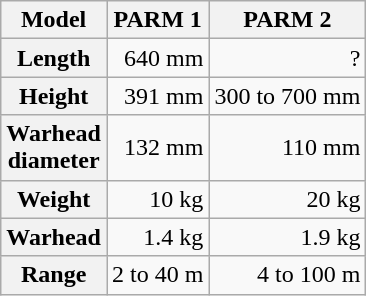<table class=wikitable style="text-align:right;">
<tr>
<th>Model</th>
<th>PARM 1</th>
<th>PARM 2</th>
</tr>
<tr>
<th>Length</th>
<td>640 mm</td>
<td>?</td>
</tr>
<tr>
<th>Height</th>
<td>391 mm</td>
<td>300 to 700 mm</td>
</tr>
<tr>
<th>Warhead <br> diameter</th>
<td>132 mm</td>
<td>110 mm</td>
</tr>
<tr>
<th>Weight</th>
<td>10 kg</td>
<td>20 kg</td>
</tr>
<tr>
<th>Warhead</th>
<td>1.4 kg</td>
<td>1.9 kg</td>
</tr>
<tr>
<th>Range</th>
<td>2 to 40 m</td>
<td>4 to 100 m</td>
</tr>
</table>
